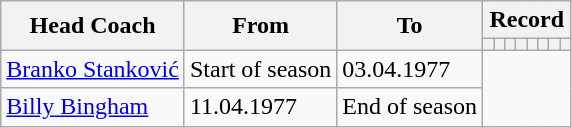<table class="wikitable" style="text-align: ">
<tr>
<th rowspan=2>Head Coach</th>
<th rowspan=2>From</th>
<th rowspan=2>To</th>
<th colspan=8>Record</th>
</tr>
<tr>
<th></th>
<th></th>
<th></th>
<th></th>
<th></th>
<th></th>
<th></th>
<th></th>
</tr>
<tr>
<td> <a href='#'>Branko Stanković</a></td>
<td>Start of season</td>
<td>03.04.1977<br></td>
</tr>
<tr>
<td> <a href='#'>Billy Bingham</a></td>
<td>11.04.1977</td>
<td>End of season<br></td>
</tr>
</table>
